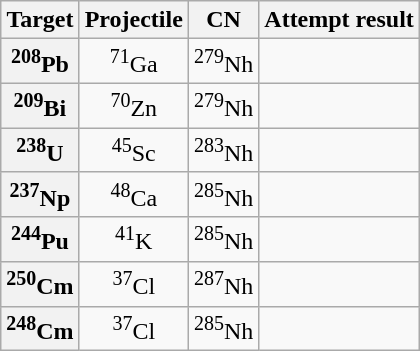<table class="wikitable" style="text-align:center">
<tr>
<th>Target</th>
<th>Projectile</th>
<th>CN</th>
<th>Attempt result</th>
</tr>
<tr>
<th><sup>208</sup>Pb</th>
<td><sup>71</sup>Ga</td>
<td><sup>279</sup>Nh</td>
<td></td>
</tr>
<tr>
<th><sup>209</sup>Bi</th>
<td><sup>70</sup>Zn</td>
<td><sup>279</sup>Nh</td>
<td></td>
</tr>
<tr>
<th><sup>238</sup>U</th>
<td><sup>45</sup>Sc</td>
<td><sup>283</sup>Nh</td>
<td></td>
</tr>
<tr>
<th><sup>237</sup>Np</th>
<td><sup>48</sup>Ca</td>
<td><sup>285</sup>Nh</td>
<td></td>
</tr>
<tr>
<th><sup>244</sup>Pu</th>
<td><sup>41</sup>K</td>
<td><sup>285</sup>Nh</td>
<td></td>
</tr>
<tr>
<th><sup>250</sup>Cm</th>
<td><sup>37</sup>Cl</td>
<td><sup>287</sup>Nh</td>
<td></td>
</tr>
<tr>
<th><sup>248</sup>Cm</th>
<td><sup>37</sup>Cl</td>
<td><sup>285</sup>Nh</td>
<td></td>
</tr>
</table>
